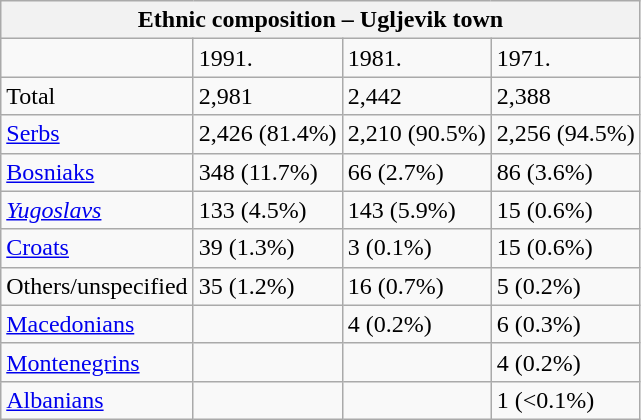<table class="wikitable">
<tr>
<th colspan="8">Ethnic composition – Ugljevik town</th>
</tr>
<tr>
<td></td>
<td>1991.</td>
<td>1981.</td>
<td>1971.</td>
</tr>
<tr>
<td>Total</td>
<td>2,981</td>
<td>2,442</td>
<td>2,388</td>
</tr>
<tr>
<td><a href='#'>Serbs</a></td>
<td>2,426 (81.4%)</td>
<td>2,210 (90.5%)</td>
<td>2,256 (94.5%)</td>
</tr>
<tr>
<td><a href='#'>Bosniaks</a></td>
<td>348 (11.7%)</td>
<td>66 (2.7%)</td>
<td>86 (3.6%)</td>
</tr>
<tr>
<td><em><a href='#'>Yugoslavs</a></em></td>
<td>133 (4.5%)</td>
<td>143 (5.9%)</td>
<td>15 (0.6%)</td>
</tr>
<tr>
<td><a href='#'>Croats</a></td>
<td>39 (1.3%)</td>
<td>3 (0.1%)</td>
<td>15 (0.6%)</td>
</tr>
<tr>
<td>Others/unspecified</td>
<td>35 (1.2%)</td>
<td>16 (0.7%)</td>
<td>5 (0.2%)</td>
</tr>
<tr>
<td><a href='#'>Macedonians</a></td>
<td></td>
<td>4 (0.2%)</td>
<td>6 (0.3%)</td>
</tr>
<tr>
<td><a href='#'>Montenegrins</a></td>
<td></td>
<td></td>
<td>4 (0.2%)</td>
</tr>
<tr>
<td><a href='#'>Albanians</a></td>
<td></td>
<td></td>
<td>1 (<0.1%)</td>
</tr>
</table>
